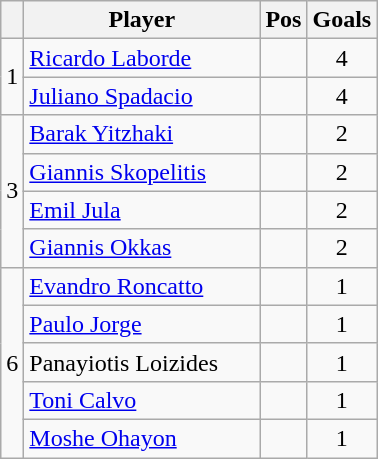<table class="wikitable">
<tr>
<th></th>
<th style="width:150px;">Player</th>
<th>Pos</th>
<th>Goals</th>
</tr>
<tr>
<td style="text-align:center;" rowspan="2">1</td>
<td> <a href='#'>Ricardo Laborde</a></td>
<td align=center></td>
<td align=center>4</td>
</tr>
<tr>
<td> <a href='#'>Juliano Spadacio</a></td>
<td align=center></td>
<td align=center>4</td>
</tr>
<tr>
<td style="text-align:center;" rowspan="4">3</td>
<td> <a href='#'>Barak Yitzhaki</a></td>
<td align=center></td>
<td align=center>2</td>
</tr>
<tr>
<td> <a href='#'>Giannis Skopelitis</a></td>
<td align=center></td>
<td align=center>2</td>
</tr>
<tr>
<td> <a href='#'>Emil Jula</a></td>
<td align=center></td>
<td align=center>2</td>
</tr>
<tr>
<td> <a href='#'>Giannis Okkas</a></td>
<td align=center></td>
<td align=center>2</td>
</tr>
<tr>
<td style="text-align:center;" rowspan="5">6</td>
<td> <a href='#'>Evandro Roncatto</a></td>
<td align=center></td>
<td align=center>1</td>
</tr>
<tr>
<td> <a href='#'>Paulo Jorge</a></td>
<td align=center></td>
<td align=center>1</td>
</tr>
<tr>
<td> Panayiotis Loizides</td>
<td align=center></td>
<td align=center>1</td>
</tr>
<tr>
<td> <a href='#'>Toni Calvo</a></td>
<td align=center></td>
<td align=center>1</td>
</tr>
<tr>
<td> <a href='#'>Moshe Ohayon</a></td>
<td align=center></td>
<td align=center>1</td>
</tr>
</table>
